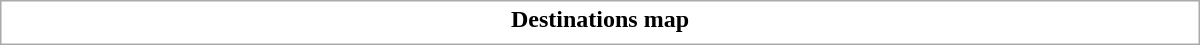<table class="collapsible collapsed" style="border:1px #aaa solid; width:50em; margin:0.2em auto;">
<tr>
<th>Destinations map</th>
</tr>
<tr>
<td></td>
</tr>
</table>
